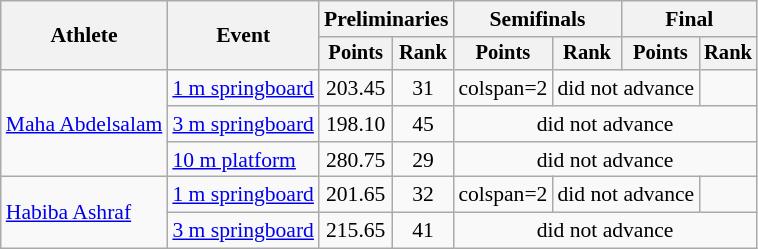<table class=wikitable style="font-size:90%;">
<tr>
<th rowspan="2">Athlete</th>
<th rowspan="2">Event</th>
<th colspan="2">Preliminaries</th>
<th colspan="2">Semifinals</th>
<th colspan="2">Final</th>
</tr>
<tr style="font-size:95%">
<th>Points</th>
<th>Rank</th>
<th>Points</th>
<th>Rank</th>
<th>Points</th>
<th>Rank</th>
</tr>
<tr align=center>
<td align=left rowspan=3><a href='#'>Maha Abdelsalam</a></td>
<td align=left><a href='#'>1 m springboard</a></td>
<td>203.45</td>
<td>31</td>
<td>colspan=2 </td>
<td colspan=2>did not advance</td>
</tr>
<tr align=center>
<td align=left><a href='#'>3 m springboard</a></td>
<td>198.10</td>
<td>45</td>
<td colspan=4>did not advance</td>
</tr>
<tr align=center>
<td align=left><a href='#'>10 m platform</a></td>
<td>280.75</td>
<td>29</td>
<td colspan=4>did not advance</td>
</tr>
<tr align=center>
<td align=left rowspan=2><a href='#'>Habiba Ashraf</a></td>
<td align=left><a href='#'>1 m springboard</a></td>
<td>201.65</td>
<td>32</td>
<td>colspan=2 </td>
<td colspan=2>did not advance</td>
</tr>
<tr align=center>
<td align=left><a href='#'>3 m springboard</a></td>
<td>215.65</td>
<td>41</td>
<td colspan=4>did not advance</td>
</tr>
</table>
